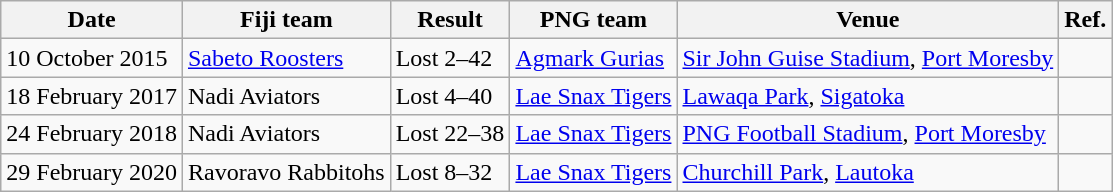<table class="wikitable">
<tr>
<th>Date</th>
<th>Fiji team</th>
<th>Result</th>
<th>PNG team</th>
<th>Venue</th>
<th>Ref.</th>
</tr>
<tr>
<td>10 October 2015</td>
<td> <a href='#'>Sabeto Roosters</a></td>
<td>Lost 2–42</td>
<td> <a href='#'>Agmark Gurias</a></td>
<td><a href='#'>Sir John Guise Stadium</a>, <a href='#'>Port Moresby</a></td>
<td></td>
</tr>
<tr>
<td>18 February 2017</td>
<td> Nadi Aviators</td>
<td>Lost 4–40</td>
<td> <a href='#'>Lae Snax Tigers</a></td>
<td><a href='#'>Lawaqa Park</a>, <a href='#'>Sigatoka</a></td>
<td></td>
</tr>
<tr>
<td>24 February 2018</td>
<td> Nadi Aviators</td>
<td>Lost 22–38</td>
<td> <a href='#'>Lae Snax Tigers</a></td>
<td><a href='#'>PNG Football Stadium</a>, <a href='#'>Port Moresby</a></td>
<td></td>
</tr>
<tr>
<td>29 February 2020</td>
<td> Ravoravo Rabbitohs</td>
<td>Lost 8–32</td>
<td> <a href='#'>Lae Snax Tigers</a></td>
<td><a href='#'>Churchill Park</a>, <a href='#'>Lautoka</a></td>
<td></td>
</tr>
</table>
